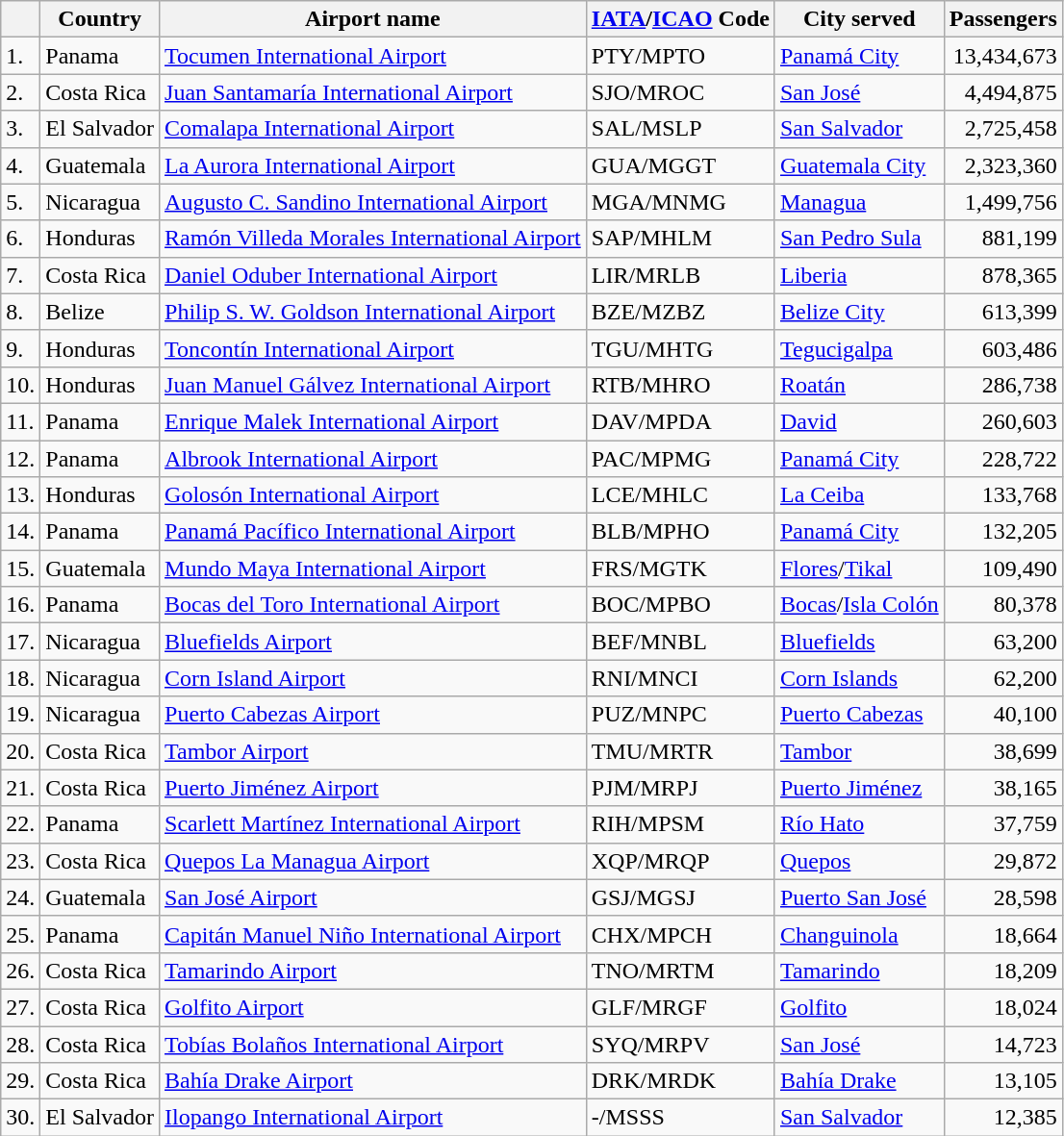<table class="wikitable sortable">
<tr>
<th></th>
<th>Country</th>
<th>Airport name</th>
<th><a href='#'>IATA</a>/<a href='#'>ICAO</a> Code</th>
<th>City served</th>
<th>Passengers</th>
</tr>
<tr>
<td>1.</td>
<td>Panama</td>
<td><a href='#'>Tocumen International Airport</a></td>
<td>PTY/MPTO</td>
<td><a href='#'>Panamá City</a></td>
<td align=right>13,434,673</td>
</tr>
<tr>
<td>2.</td>
<td>Costa Rica</td>
<td><a href='#'>Juan Santamaría International Airport</a></td>
<td>SJO/MROC</td>
<td><a href='#'>San José</a></td>
<td align=right>4,494,875</td>
</tr>
<tr>
<td>3.</td>
<td>El Salvador</td>
<td><a href='#'>Comalapa International Airport</a></td>
<td>SAL/MSLP</td>
<td><a href='#'>San Salvador</a></td>
<td align=right>2,725,458</td>
</tr>
<tr>
<td>4.</td>
<td>Guatemala</td>
<td><a href='#'>La Aurora International Airport</a></td>
<td>GUA/MGGT</td>
<td><a href='#'>Guatemala City</a></td>
<td align=right>2,323,360</td>
</tr>
<tr>
<td>5.</td>
<td>Nicaragua</td>
<td><a href='#'>Augusto C. Sandino International Airport</a></td>
<td>MGA/MNMG</td>
<td><a href='#'>Managua</a></td>
<td align=right>1,499,756</td>
</tr>
<tr>
<td>6.</td>
<td>Honduras</td>
<td><a href='#'>Ramón Villeda Morales International Airport</a></td>
<td>SAP/MHLM</td>
<td><a href='#'>San Pedro Sula</a></td>
<td align=right>881,199</td>
</tr>
<tr>
<td>7.</td>
<td>Costa Rica</td>
<td><a href='#'>Daniel Oduber International Airport</a></td>
<td>LIR/MRLB</td>
<td><a href='#'>Liberia</a></td>
<td align=right>878,365</td>
</tr>
<tr>
<td>8.</td>
<td>Belize</td>
<td><a href='#'>Philip S. W. Goldson International Airport</a></td>
<td>BZE/MZBZ</td>
<td><a href='#'>Belize City</a></td>
<td align=right>613,399</td>
</tr>
<tr>
<td>9.</td>
<td>Honduras</td>
<td><a href='#'>Toncontín International Airport</a></td>
<td>TGU/MHTG</td>
<td><a href='#'>Tegucigalpa</a></td>
<td align=right>603,486</td>
</tr>
<tr>
<td>10.</td>
<td>Honduras</td>
<td><a href='#'>Juan Manuel Gálvez International Airport</a></td>
<td>RTB/MHRO</td>
<td><a href='#'>Roatán</a></td>
<td align=right>286,738</td>
</tr>
<tr>
<td>11.</td>
<td>Panama</td>
<td><a href='#'>Enrique Malek International Airport</a></td>
<td>DAV/MPDA</td>
<td><a href='#'>David</a></td>
<td align=right>260,603</td>
</tr>
<tr>
<td>12.</td>
<td>Panama</td>
<td><a href='#'>Albrook International Airport</a></td>
<td>PAC/MPMG</td>
<td><a href='#'>Panamá City</a></td>
<td align=right>228,722</td>
</tr>
<tr>
<td>13.</td>
<td>Honduras</td>
<td><a href='#'>Golosón International Airport</a></td>
<td>LCE/MHLC</td>
<td><a href='#'>La Ceiba</a></td>
<td align=right>133,768</td>
</tr>
<tr>
<td>14.</td>
<td>Panama</td>
<td><a href='#'>Panamá Pacífico International Airport</a></td>
<td>BLB/MPHO</td>
<td><a href='#'>Panamá City</a></td>
<td align=right>132,205</td>
</tr>
<tr>
<td>15.</td>
<td>Guatemala</td>
<td><a href='#'>Mundo Maya International Airport</a></td>
<td>FRS/MGTK</td>
<td><a href='#'>Flores</a>/<a href='#'>Tikal</a></td>
<td align=right>109,490</td>
</tr>
<tr>
<td>16.</td>
<td>Panama</td>
<td><a href='#'>Bocas del Toro International Airport</a></td>
<td>BOC/MPBO</td>
<td><a href='#'>Bocas</a>/<a href='#'>Isla Colón</a></td>
<td align=right>80,378</td>
</tr>
<tr>
<td>17.</td>
<td>Nicaragua</td>
<td><a href='#'>Bluefields Airport</a></td>
<td>BEF/MNBL</td>
<td><a href='#'>Bluefields</a></td>
<td align=right>63,200</td>
</tr>
<tr>
<td>18.</td>
<td>Nicaragua</td>
<td><a href='#'>Corn Island Airport</a></td>
<td>RNI/MNCI</td>
<td><a href='#'>Corn Islands</a></td>
<td align=right>62,200</td>
</tr>
<tr>
<td>19.</td>
<td>Nicaragua</td>
<td><a href='#'>Puerto Cabezas Airport</a></td>
<td>PUZ/MNPC</td>
<td><a href='#'>Puerto Cabezas</a></td>
<td align=right>40,100</td>
</tr>
<tr>
<td>20.</td>
<td>Costa Rica</td>
<td><a href='#'>Tambor Airport</a></td>
<td>TMU/MRTR</td>
<td><a href='#'>Tambor</a></td>
<td align=right>38,699</td>
</tr>
<tr>
<td>21.</td>
<td>Costa Rica</td>
<td><a href='#'>Puerto Jiménez Airport</a></td>
<td>PJM/MRPJ</td>
<td><a href='#'>Puerto Jiménez</a></td>
<td align=right>38,165</td>
</tr>
<tr>
<td>22.</td>
<td>Panama</td>
<td><a href='#'>Scarlett Martínez International Airport</a></td>
<td>RIH/MPSM</td>
<td><a href='#'>Río Hato</a></td>
<td align=right>37,759</td>
</tr>
<tr>
<td>23.</td>
<td>Costa Rica</td>
<td><a href='#'>Quepos La Managua Airport</a></td>
<td>XQP/MRQP</td>
<td><a href='#'>Quepos</a></td>
<td align=right>29,872</td>
</tr>
<tr>
<td>24.</td>
<td>Guatemala</td>
<td><a href='#'>San José Airport</a></td>
<td>GSJ/MGSJ</td>
<td><a href='#'>Puerto San José</a></td>
<td align=right>28,598</td>
</tr>
<tr>
<td>25.</td>
<td>Panama</td>
<td><a href='#'>Capitán Manuel Niño International Airport</a></td>
<td>CHX/MPCH</td>
<td><a href='#'>Changuinola</a></td>
<td align=right>18,664</td>
</tr>
<tr>
<td>26.</td>
<td>Costa Rica</td>
<td><a href='#'>Tamarindo Airport</a></td>
<td>TNO/MRTM</td>
<td><a href='#'>Tamarindo</a></td>
<td align=right>18,209</td>
</tr>
<tr>
<td>27.</td>
<td>Costa Rica</td>
<td><a href='#'>Golfito Airport</a></td>
<td>GLF/MRGF</td>
<td><a href='#'>Golfito</a></td>
<td align=right>18,024</td>
</tr>
<tr>
<td>28.</td>
<td>Costa Rica</td>
<td><a href='#'>Tobías Bolaños International Airport</a></td>
<td>SYQ/MRPV</td>
<td><a href='#'>San José</a></td>
<td align=right>14,723</td>
</tr>
<tr>
<td>29.</td>
<td>Costa Rica</td>
<td><a href='#'>Bahía Drake Airport</a></td>
<td>DRK/MRDK</td>
<td><a href='#'>Bahía Drake</a></td>
<td align=right>13,105</td>
</tr>
<tr>
<td>30.</td>
<td>El Salvador</td>
<td><a href='#'>Ilopango International Airport</a></td>
<td>-/MSSS</td>
<td><a href='#'>San Salvador</a></td>
<td align=right>12,385</td>
</tr>
</table>
